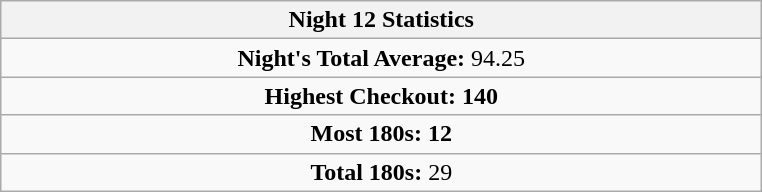<table class=wikitable style="text-align:center">
<tr>
<th width=500>Night 12 Statistics</th>
</tr>
<tr align=center>
<td colspan="3"><strong>Night's Total Average:</strong> 94.25</td>
</tr>
<tr align=centerh>
<td colspan="3"><strong>Highest Checkout:</strong>  <strong>140</strong></td>
</tr>
<tr align=center>
<td colspan="3"><strong>Most 180s:</strong>  <strong>12</strong></td>
</tr>
<tr align=center>
<td colspan="3"><strong>Total 180s:</strong> 29</td>
</tr>
</table>
